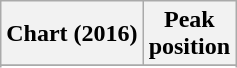<table class="wikitable sortable plainrowheaders" style="text-align:center">
<tr>
<th scope="col">Chart (2016)</th>
<th scope="col">Peak<br> position</th>
</tr>
<tr>
</tr>
<tr>
</tr>
<tr>
</tr>
</table>
